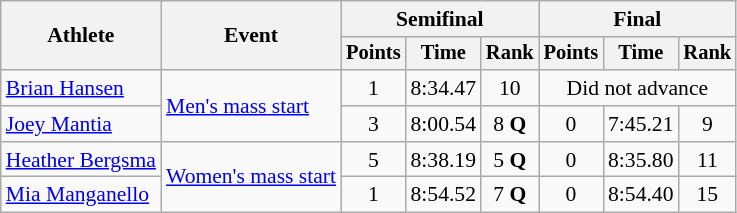<table class=wikitable style=font-size:90%;text-align:center>
<tr>
<th rowspan=2>Athlete</th>
<th rowspan=2>Event</th>
<th colspan=3>Semifinal</th>
<th colspan=3>Final</th>
</tr>
<tr style=font-size:95%>
<th>Points</th>
<th>Time</th>
<th>Rank</th>
<th>Points</th>
<th>Time</th>
<th>Rank</th>
</tr>
<tr>
<td align=left><a href='#'>Brian Hansen</a></td>
<td style="text-align:left;" rowspan="2"><a href='#'>Men's mass start</a></td>
<td>1</td>
<td>8:34.47</td>
<td>10</td>
<td colspan=3>Did not advance</td>
</tr>
<tr>
<td align=left><a href='#'>Joey Mantia</a></td>
<td>3</td>
<td>8:00.54</td>
<td>8 <strong>Q</strong></td>
<td>0</td>
<td>7:45.21</td>
<td>9</td>
</tr>
<tr>
<td align=left><a href='#'>Heather Bergsma</a></td>
<td style="text-align:left;" rowspan="2"><a href='#'>Women's mass start</a></td>
<td>5</td>
<td>8:38.19</td>
<td>5 <strong>Q</strong></td>
<td>0</td>
<td>8:35.80</td>
<td>11</td>
</tr>
<tr>
<td align=left><a href='#'>Mia Manganello</a></td>
<td>1</td>
<td>8:54.52</td>
<td>7 <strong>Q</strong></td>
<td>0</td>
<td>8:54.40</td>
<td>15</td>
</tr>
</table>
